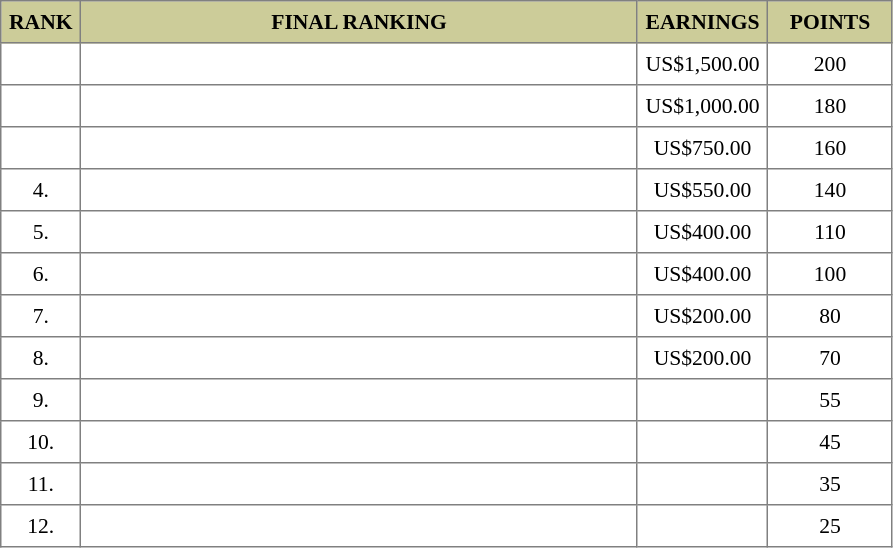<table border="1" cellspacing="2" cellpadding="5" style="border-collapse: collapse; font-size: 90%;">
<tr bgcolor="CCCC99">
<th>RANK</th>
<th style="width: 25em">FINAL RANKING</th>
<th style="width: 5em">EARNINGS</th>
<th style="width: 5em">POINTS</th>
</tr>
<tr>
<td align="center"></td>
<td></td>
<td align="center">US$1,500.00</td>
<td align="center">200</td>
</tr>
<tr>
<td align="center"></td>
<td></td>
<td align="center">US$1,000.00</td>
<td align="center">180</td>
</tr>
<tr>
<td align="center"></td>
<td></td>
<td align="center">US$750.00</td>
<td align="center">160</td>
</tr>
<tr>
<td align="center">4.</td>
<td></td>
<td align="center">US$550.00</td>
<td align="center">140</td>
</tr>
<tr>
<td align="center">5.</td>
<td></td>
<td align="center">US$400.00</td>
<td align="center">110</td>
</tr>
<tr>
<td align="center">6.</td>
<td></td>
<td align="center">US$400.00</td>
<td align="center">100</td>
</tr>
<tr>
<td align="center">7.</td>
<td></td>
<td align="center">US$200.00</td>
<td align="center">80</td>
</tr>
<tr>
<td align="center">8.</td>
<td></td>
<td align="center">US$200.00</td>
<td align="center">70</td>
</tr>
<tr>
<td align="center">9.</td>
<td></td>
<td align="center"></td>
<td align="center">55</td>
</tr>
<tr>
<td align="center">10.</td>
<td></td>
<td align="center"></td>
<td align="center">45</td>
</tr>
<tr>
<td align="center">11.</td>
<td></td>
<td align="center"></td>
<td align="center">35</td>
</tr>
<tr>
<td align="center">12.</td>
<td></td>
<td align="center"></td>
<td align="center">25</td>
</tr>
</table>
